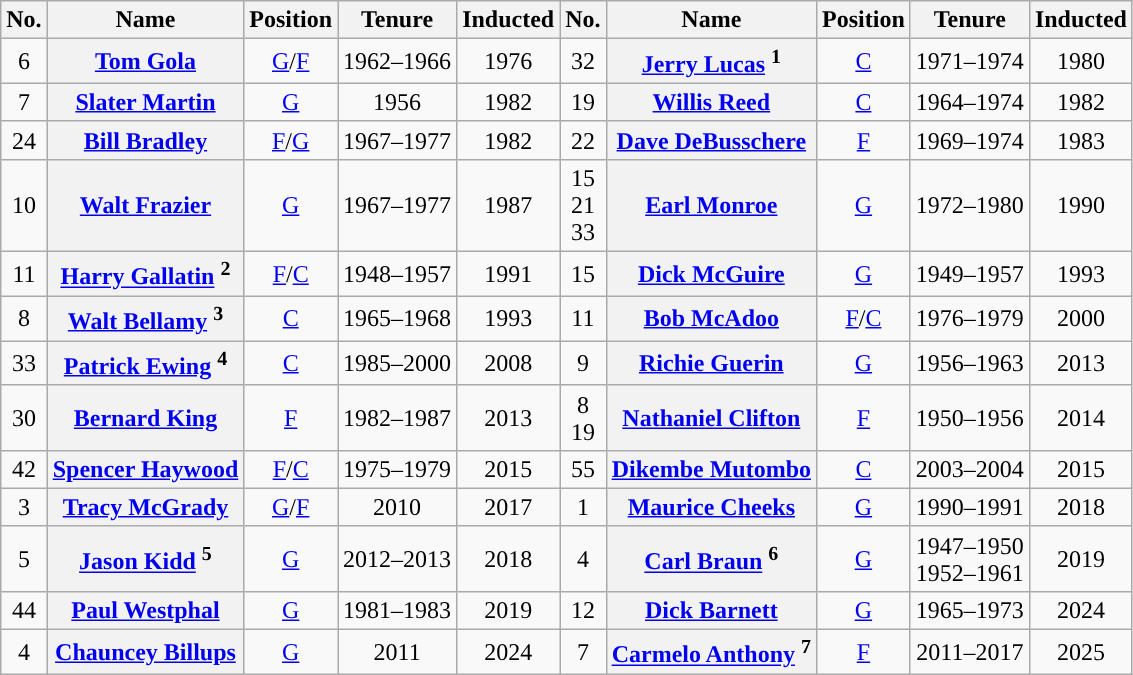<table class="wikitable" style="text-align:center">
<tr>
<th scope="col">No.</th>
<th scope="col">Name</th>
<th scope="col">Position</th>
<th scope="col">Tenure</th>
<th scope="col">Inducted</th>
<th scope="col">No.</th>
<th scope="col">Name</th>
<th scope="col">Position</th>
<th scope="col">Tenure</th>
<th scope="col">Inducted</th>
</tr>
<tr>
<td>6</td>
<th scope="row"><a href='#'>Tom Gola</a></th>
<td><a href='#'>G</a>/<a href='#'>F</a></td>
<td>1962–1966</td>
<td>1976</td>
<td>32</td>
<th scope="row"><a href='#'>Jerry Lucas</a> <sup>1</sup></th>
<td><a href='#'>C</a></td>
<td>1971–1974</td>
<td>1980</td>
</tr>
<tr>
<td>7</td>
<th scope="row"><a href='#'>Slater Martin</a></th>
<td><a href='#'>G</a></td>
<td>1956</td>
<td>1982</td>
<td>19</td>
<th scope="row"><a href='#'>Willis Reed</a></th>
<td><a href='#'>C</a></td>
<td>1964–1974</td>
<td>1982</td>
</tr>
<tr>
<td>24</td>
<th scope="row"><a href='#'>Bill Bradley</a></th>
<td><a href='#'>F</a>/<a href='#'>G</a></td>
<td>1967–1977</td>
<td>1982</td>
<td>22</td>
<th scope="row"><a href='#'>Dave DeBusschere</a></th>
<td><a href='#'>F</a></td>
<td>1969–1974</td>
<td>1983</td>
</tr>
<tr>
<td>10</td>
<th scope="row"><a href='#'>Walt Frazier</a></th>
<td><a href='#'>G</a></td>
<td>1967–1977</td>
<td>1987</td>
<td>15<br>21<br>33</td>
<th scope="row"><a href='#'>Earl Monroe</a></th>
<td><a href='#'>G</a></td>
<td>1972–1980</td>
<td>1990</td>
</tr>
<tr>
<td>11</td>
<th scope="row"><a href='#'>Harry Gallatin</a> <sup>2</sup></th>
<td><a href='#'>F</a>/<a href='#'>C</a></td>
<td>1948–1957</td>
<td>1991</td>
<td>15</td>
<th scope="row"><a href='#'>Dick McGuire</a></th>
<td><a href='#'>G</a></td>
<td>1949–1957</td>
<td>1993</td>
</tr>
<tr>
<td>8</td>
<th scope="row"><a href='#'>Walt Bellamy</a> <sup>3</sup></th>
<td><a href='#'>C</a></td>
<td>1965–1968</td>
<td>1993</td>
<td>11</td>
<th scope="row"><a href='#'>Bob McAdoo</a></th>
<td><a href='#'>F</a>/<a href='#'>C</a></td>
<td>1976–1979</td>
<td>2000</td>
</tr>
<tr>
<td>33</td>
<th scope="row"><a href='#'>Patrick Ewing</a> <sup>4</sup></th>
<td><a href='#'>C</a></td>
<td>1985–2000</td>
<td>2008</td>
<td>9</td>
<th scope="row"><a href='#'>Richie Guerin</a></th>
<td><a href='#'>G</a></td>
<td>1956–1963</td>
<td>2013</td>
</tr>
<tr>
<td>30</td>
<th scope="row"><a href='#'>Bernard King</a></th>
<td><a href='#'>F</a></td>
<td>1982–1987</td>
<td>2013</td>
<td>8<br>19</td>
<th scope="row"><a href='#'>Nathaniel Clifton</a></th>
<td><a href='#'>F</a></td>
<td>1950–1956</td>
<td>2014</td>
</tr>
<tr>
<td>42</td>
<th scope="row"><a href='#'>Spencer Haywood</a></th>
<td><a href='#'>F</a>/<a href='#'>C</a></td>
<td>1975–1979</td>
<td>2015</td>
<td>55</td>
<th scope="row"><a href='#'>Dikembe Mutombo</a></th>
<td><a href='#'>C</a></td>
<td>2003–2004</td>
<td>2015</td>
</tr>
<tr>
<td>3</td>
<th scope="row"><a href='#'>Tracy McGrady</a></th>
<td><a href='#'>G</a>/<a href='#'>F</a></td>
<td>2010</td>
<td>2017</td>
<td>1</td>
<th scope="row"><a href='#'>Maurice Cheeks</a></th>
<td><a href='#'>G</a></td>
<td>1990–1991</td>
<td>2018</td>
</tr>
<tr>
<td>5</td>
<th scope="row"><a href='#'>Jason Kidd</a> <sup>5</sup></th>
<td><a href='#'>G</a></td>
<td>2012–2013</td>
<td>2018</td>
<td>4</td>
<th scope="row"><a href='#'>Carl Braun</a> <sup>6</sup></th>
<td><a href='#'>G</a></td>
<td>1947–1950<br>1952–1961</td>
<td>2019</td>
</tr>
<tr>
<td>44</td>
<th scope="row"><a href='#'>Paul Westphal</a></th>
<td><a href='#'>G</a></td>
<td>1981–1983</td>
<td>2019</td>
<td>12</td>
<th scope="row"><a href='#'>Dick Barnett</a></th>
<td><a href='#'>G</a></td>
<td>1965–1973</td>
<td>2024</td>
</tr>
<tr>
<td>4</td>
<th scope="row"><a href='#'>Chauncey Billups</a></th>
<td><a href='#'>G</a></td>
<td>2011</td>
<td>2024</td>
<td>7</td>
<th scope="row"><a href='#'>Carmelo Anthony</a> <sup>7</sup></th>
<td><a href='#'>F</a></td>
<td>2011–2017</td>
<td>2025</td>
</tr>
</table>
